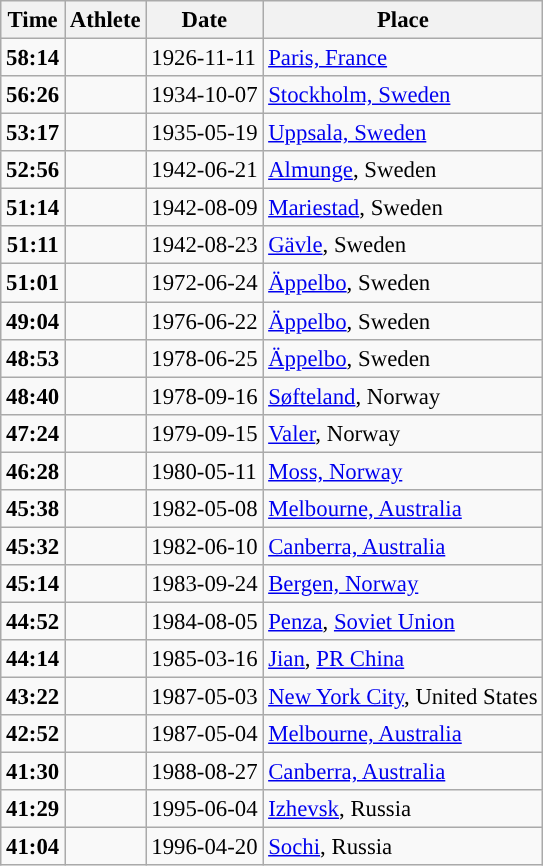<table class="wikitable sortable" style="font-size:95%">
<tr>
<th>Time</th>
<th>Athlete</th>
<th>Date</th>
<th>Place</th>
</tr>
<tr>
<td align=center><strong>58:14</strong></td>
<td></td>
<td>1926-11-11</td>
<td><a href='#'>Paris, France</a></td>
</tr>
<tr>
<td align=center><strong>56:26</strong></td>
<td></td>
<td>1934-10-07</td>
<td><a href='#'>Stockholm, Sweden</a></td>
</tr>
<tr>
<td align=center><strong>53:17</strong></td>
<td></td>
<td>1935-05-19</td>
<td><a href='#'>Uppsala, Sweden</a></td>
</tr>
<tr>
<td align=center><strong>52:56</strong></td>
<td></td>
<td>1942-06-21</td>
<td><a href='#'>Almunge</a>, Sweden</td>
</tr>
<tr>
<td align=center><strong>51:14</strong></td>
<td></td>
<td>1942-08-09</td>
<td><a href='#'>Mariestad</a>, Sweden</td>
</tr>
<tr>
<td align=center><strong>51:11</strong></td>
<td></td>
<td>1942-08-23</td>
<td><a href='#'>Gävle</a>, Sweden</td>
</tr>
<tr>
<td align=center><strong>51:01</strong></td>
<td></td>
<td>1972-06-24</td>
<td><a href='#'>Äppelbo</a>, Sweden</td>
</tr>
<tr>
<td align=center><strong>49:04</strong></td>
<td></td>
<td>1976-06-22</td>
<td><a href='#'>Äppelbo</a>, Sweden</td>
</tr>
<tr>
<td align=center><strong>48:53</strong></td>
<td></td>
<td>1978-06-25</td>
<td><a href='#'>Äppelbo</a>, Sweden</td>
</tr>
<tr>
<td align=center><strong>48:40</strong></td>
<td></td>
<td>1978-09-16</td>
<td><a href='#'>Søfteland</a>, Norway</td>
</tr>
<tr>
<td align=center><strong>47:24</strong></td>
<td></td>
<td>1979-09-15</td>
<td><a href='#'>Valer</a>, Norway</td>
</tr>
<tr>
<td align=center><strong>46:28</strong></td>
<td></td>
<td>1980-05-11</td>
<td><a href='#'>Moss, Norway</a></td>
</tr>
<tr>
<td align=center><strong>45:38</strong></td>
<td></td>
<td>1982-05-08</td>
<td><a href='#'>Melbourne, Australia</a></td>
</tr>
<tr>
<td align=center><strong>45:32</strong></td>
<td></td>
<td>1982-06-10</td>
<td><a href='#'>Canberra, Australia</a></td>
</tr>
<tr>
<td align=center><strong>45:14</strong></td>
<td></td>
<td>1983-09-24</td>
<td><a href='#'>Bergen, Norway</a></td>
</tr>
<tr>
<td align=center><strong>44:52</strong></td>
<td></td>
<td>1984-08-05</td>
<td><a href='#'>Penza</a>, <a href='#'>Soviet Union</a></td>
</tr>
<tr>
<td align=center><strong>44:14</strong></td>
<td></td>
<td>1985-03-16</td>
<td><a href='#'>Jian</a>, <a href='#'>PR China</a></td>
</tr>
<tr>
<td align=center><strong>43:22</strong></td>
<td></td>
<td>1987-05-03</td>
<td><a href='#'>New York City</a>, United States</td>
</tr>
<tr>
<td align=center><strong>42:52</strong></td>
<td></td>
<td>1987-05-04</td>
<td><a href='#'>Melbourne, Australia</a></td>
</tr>
<tr>
<td align=center><strong>41:30</strong></td>
<td></td>
<td>1988-08-27</td>
<td><a href='#'>Canberra, Australia</a></td>
</tr>
<tr>
<td align=center><strong>41:29</strong></td>
<td></td>
<td>1995-06-04</td>
<td><a href='#'>Izhevsk</a>, Russia</td>
</tr>
<tr>
<td align=center><strong>41:04</strong></td>
<td></td>
<td>1996-04-20</td>
<td><a href='#'>Sochi</a>, Russia</td>
</tr>
</table>
